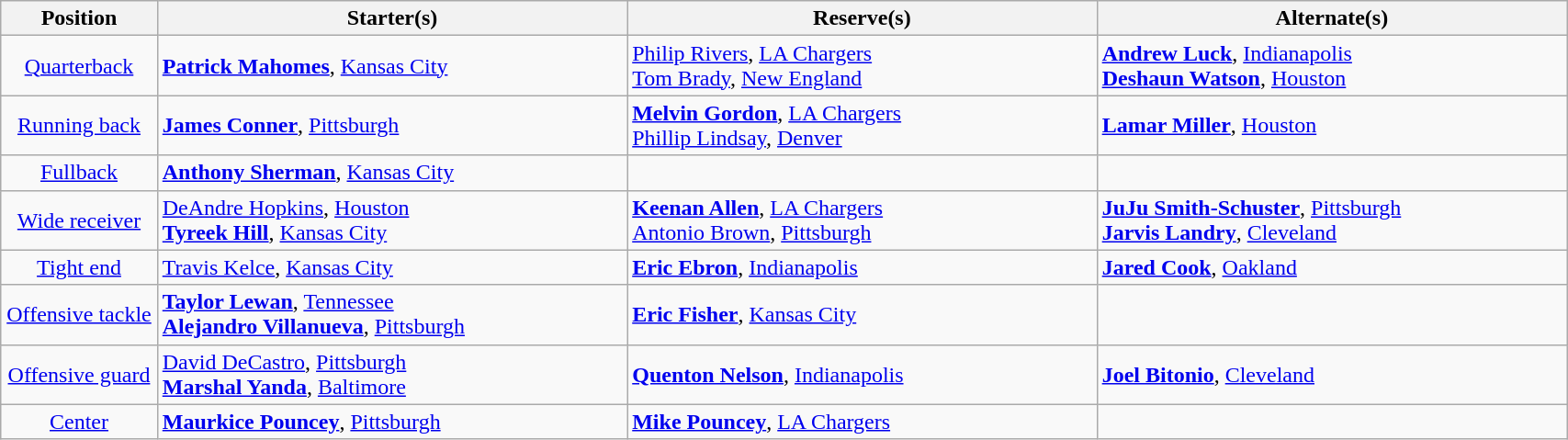<table class="wikitable" style="width:90%;">
<tr>
<th style="width:10%;">Position</th>
<th style="width:30%;">Starter(s)</th>
<th style="width:30%;">Reserve(s)</th>
<th style="width:30%;">Alternate(s)</th>
</tr>
<tr>
<td align=center><a href='#'>Quarterback</a></td>
<td> <strong><a href='#'>Patrick Mahomes</a></strong>, <a href='#'>Kansas City</a></td>
<td> <a href='#'>Philip Rivers</a>, <a href='#'>LA Chargers</a><br> <a href='#'>Tom Brady</a>, <a href='#'>New England</a></td>
<td> <strong><a href='#'>Andrew Luck</a></strong>, <a href='#'>Indianapolis</a><br> <strong><a href='#'>Deshaun Watson</a></strong>, <a href='#'>Houston</a></td>
</tr>
<tr>
<td align=center><a href='#'>Running back</a></td>
<td> <strong><a href='#'>James Conner</a></strong>, <a href='#'>Pittsburgh</a></td>
<td> <strong><a href='#'>Melvin Gordon</a></strong>, <a href='#'>LA Chargers</a><br> <a href='#'>Phillip Lindsay</a>, <a href='#'>Denver</a></td>
<td> <strong><a href='#'>Lamar Miller</a></strong>, <a href='#'>Houston</a></td>
</tr>
<tr>
<td align=center><a href='#'>Fullback</a></td>
<td> <strong><a href='#'>Anthony Sherman</a></strong>, <a href='#'>Kansas City</a></td>
<td></td>
<td></td>
</tr>
<tr>
<td align=center><a href='#'>Wide receiver</a></td>
<td> <a href='#'>DeAndre Hopkins</a>, <a href='#'>Houston</a><br> <strong><a href='#'>Tyreek Hill</a></strong>, <a href='#'>Kansas City</a></td>
<td> <strong><a href='#'>Keenan Allen</a></strong>, <a href='#'>LA Chargers</a><br>  <a href='#'>Antonio Brown</a>, <a href='#'>Pittsburgh</a></td>
<td> <strong><a href='#'>JuJu Smith-Schuster</a></strong>, <a href='#'>Pittsburgh</a><br> <strong><a href='#'>Jarvis Landry</a></strong>, <a href='#'>Cleveland</a></td>
</tr>
<tr>
<td align=center><a href='#'>Tight end</a></td>
<td> <a href='#'>Travis Kelce</a>, <a href='#'>Kansas City</a></td>
<td> <strong><a href='#'>Eric Ebron</a></strong>, <a href='#'>Indianapolis</a></td>
<td> <strong><a href='#'>Jared Cook</a></strong>, <a href='#'>Oakland</a></td>
</tr>
<tr>
<td align=center><a href='#'>Offensive tackle</a></td>
<td> <strong><a href='#'>Taylor Lewan</a></strong>, <a href='#'>Tennessee</a><br> <strong><a href='#'>Alejandro Villanueva</a></strong>, <a href='#'>Pittsburgh</a></td>
<td> <strong><a href='#'>Eric Fisher</a></strong>, <a href='#'>Kansas City</a></td>
<td></td>
</tr>
<tr>
<td align=center><a href='#'>Offensive guard</a></td>
<td> <a href='#'>David DeCastro</a>, <a href='#'>Pittsburgh</a><br> <strong><a href='#'>Marshal Yanda</a></strong>, <a href='#'>Baltimore</a></td>
<td> <strong><a href='#'>Quenton Nelson</a></strong>, <a href='#'>Indianapolis</a></td>
<td> <strong><a href='#'>Joel Bitonio</a></strong>, <a href='#'>Cleveland</a></td>
</tr>
<tr>
<td align=center><a href='#'>Center</a></td>
<td> <strong><a href='#'>Maurkice Pouncey</a></strong>, <a href='#'>Pittsburgh</a></td>
<td> <strong><a href='#'>Mike Pouncey</a></strong>, <a href='#'>LA Chargers</a></td>
<td></td>
</tr>
</table>
